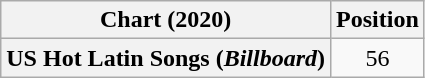<table class="wikitable plainrowheaders" style="text-align:center">
<tr>
<th scope="col">Chart (2020)</th>
<th scope="col">Position</th>
</tr>
<tr>
<th scope="row">US Hot Latin Songs (<em>Billboard</em>)</th>
<td>56</td>
</tr>
</table>
